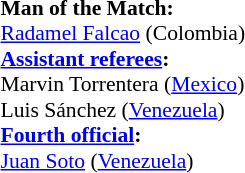<table width=50% style="font-size: 90%">
<tr>
<td><br><strong>Man of the Match:</strong>
<br><a href='#'>Radamel Falcao</a> (Colombia)<br><strong><a href='#'>Assistant referees</a>:</strong>
<br>Marvin Torrentera (<a href='#'>Mexico</a>)
<br>Luis Sánchez (<a href='#'>Venezuela</a>)
<br><strong><a href='#'>Fourth official</a>:</strong>
<br><a href='#'>Juan Soto</a> (<a href='#'>Venezuela</a>)</td>
</tr>
</table>
